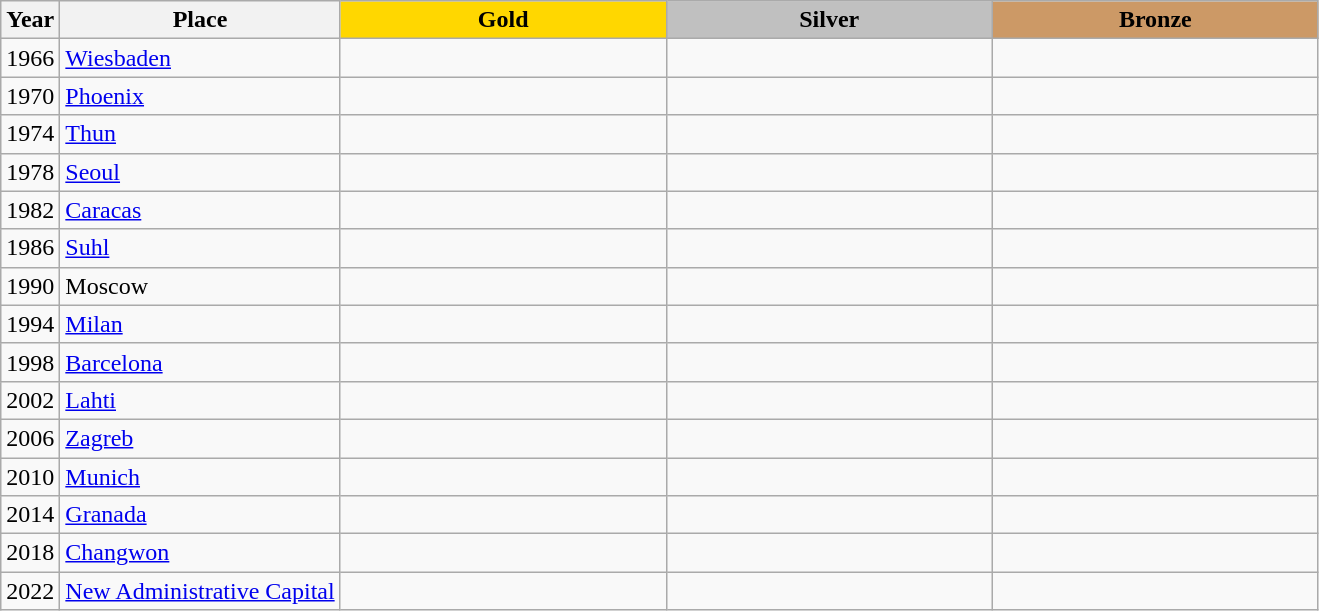<table class="wikitable">
<tr>
<th>Year</th>
<th>Place</th>
<th style="background:gold"    width="210">Gold</th>
<th style="background:silver"  width="210">Silver</th>
<th style="background:#cc9966" width="210">Bronze</th>
</tr>
<tr>
<td>1966</td>
<td> <a href='#'>Wiesbaden</a></td>
<td></td>
<td></td>
<td></td>
</tr>
<tr>
<td>1970</td>
<td> <a href='#'>Phoenix</a></td>
<td></td>
<td></td>
<td></td>
</tr>
<tr>
<td>1974</td>
<td> <a href='#'>Thun</a></td>
<td></td>
<td></td>
<td></td>
</tr>
<tr>
<td>1978</td>
<td> <a href='#'>Seoul</a></td>
<td></td>
<td></td>
<td></td>
</tr>
<tr>
<td>1982</td>
<td> <a href='#'>Caracas</a></td>
<td></td>
<td></td>
<td></td>
</tr>
<tr>
<td>1986</td>
<td> <a href='#'>Suhl</a></td>
<td></td>
<td></td>
<td></td>
</tr>
<tr>
<td>1990</td>
<td> Moscow</td>
<td></td>
<td></td>
<td></td>
</tr>
<tr>
<td>1994</td>
<td> <a href='#'>Milan</a></td>
<td></td>
<td></td>
<td></td>
</tr>
<tr>
<td>1998</td>
<td> <a href='#'>Barcelona</a></td>
<td></td>
<td></td>
<td></td>
</tr>
<tr>
<td>2002</td>
<td> <a href='#'>Lahti</a></td>
<td></td>
<td></td>
<td></td>
</tr>
<tr>
<td>2006</td>
<td> <a href='#'>Zagreb</a></td>
<td></td>
<td></td>
<td></td>
</tr>
<tr>
<td>2010</td>
<td> <a href='#'>Munich</a></td>
<td></td>
<td></td>
<td></td>
</tr>
<tr>
<td>2014</td>
<td> <a href='#'>Granada</a></td>
<td></td>
<td></td>
<td></td>
</tr>
<tr>
<td>2018</td>
<td> <a href='#'>Changwon</a></td>
<td></td>
<td></td>
<td></td>
</tr>
<tr>
<td>2022</td>
<td> <a href='#'>New Administrative Capital</a></td>
<td></td>
<td></td>
<td></td>
</tr>
</table>
